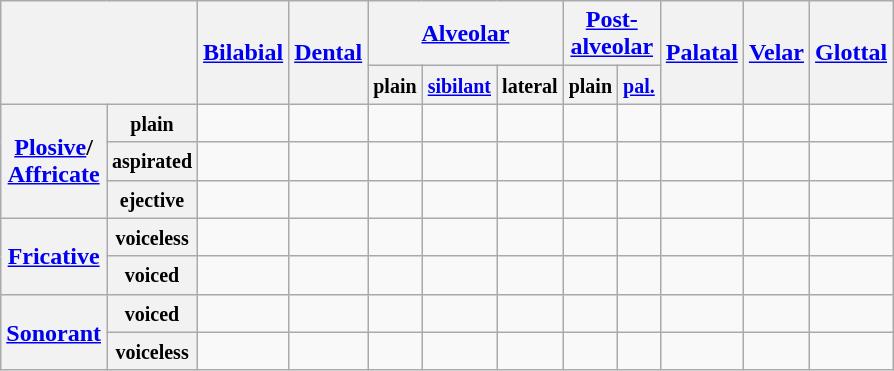<table class="wikitable" style="text-align: center;">
<tr>
<th colspan="2" rowspan="2"></th>
<th rowspan="2"><a href='#'>Bilabial</a></th>
<th rowspan="2"><a href='#'>Dental</a></th>
<th colspan="3"><a href='#'>Alveolar</a></th>
<th colspan="2"><a href='#'>Post-<br>alveolar</a></th>
<th rowspan="2"><a href='#'>Palatal</a></th>
<th rowspan="2"><a href='#'>Velar</a></th>
<th rowspan="2"><a href='#'>Glottal</a></th>
</tr>
<tr>
<th><small>plain</small></th>
<th><small><a href='#'>sibilant</a></small></th>
<th><small>lateral</small></th>
<th><small>plain</small></th>
<th><a href='#'><small>pal.</small></a></th>
</tr>
<tr>
<th rowspan="3"><a href='#'>Plosive</a>/<br><a href='#'>Affricate</a></th>
<th><small>plain</small></th>
<td></td>
<td></td>
<td></td>
<td></td>
<td></td>
<td></td>
<td></td>
<td></td>
<td></td>
<td></td>
</tr>
<tr>
<th><small>aspirated</small></th>
<td></td>
<td></td>
<td></td>
<td></td>
<td></td>
<td></td>
<td></td>
<td></td>
<td></td>
<td></td>
</tr>
<tr>
<th><small>ejective</small></th>
<td></td>
<td></td>
<td></td>
<td></td>
<td></td>
<td></td>
<td></td>
<td></td>
<td></td>
<td></td>
</tr>
<tr>
<th rowspan="2"><a href='#'>Fricative</a></th>
<th><small>voiceless</small></th>
<td></td>
<td></td>
<td></td>
<td></td>
<td></td>
<td></td>
<td></td>
<td></td>
<td></td>
<td></td>
</tr>
<tr>
<th><small>voiced</small></th>
<td></td>
<td></td>
<td></td>
<td></td>
<td></td>
<td></td>
<td></td>
<td></td>
<td></td>
<td></td>
</tr>
<tr>
<th rowspan="2"><a href='#'>Sonorant</a></th>
<th><small>voiced</small></th>
<td></td>
<td></td>
<td></td>
<td></td>
<td></td>
<td></td>
<td></td>
<td></td>
<td></td>
<td></td>
</tr>
<tr>
<th><small>voiceless</small></th>
<td></td>
<td></td>
<td></td>
<td></td>
<td></td>
<td></td>
<td></td>
<td></td>
<td></td>
<td></td>
</tr>
</table>
